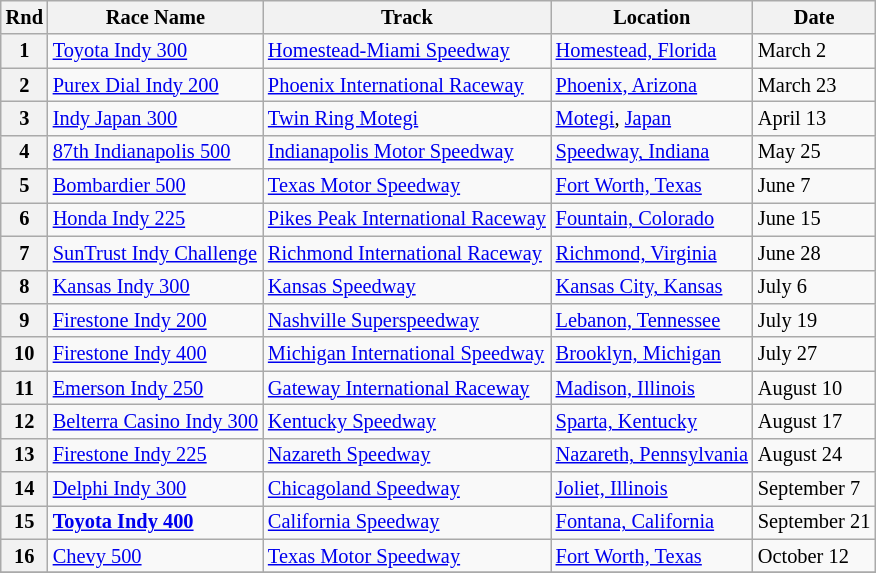<table class="wikitable" style="font-size: 85%">
<tr>
<th>Rnd</th>
<th>Race Name</th>
<th>Track</th>
<th>Location</th>
<th>Date</th>
</tr>
<tr>
<th>1</th>
<td><a href='#'>Toyota Indy 300</a></td>
<td><a href='#'>Homestead-Miami Speedway</a></td>
<td><a href='#'>Homestead, Florida</a></td>
<td>March 2</td>
</tr>
<tr>
<th>2</th>
<td><a href='#'>Purex Dial Indy 200</a></td>
<td><a href='#'>Phoenix International Raceway</a></td>
<td><a href='#'>Phoenix, Arizona</a></td>
<td>March 23</td>
</tr>
<tr>
<th>3</th>
<td><a href='#'>Indy Japan 300</a></td>
<td><a href='#'>Twin Ring Motegi</a></td>
<td><a href='#'>Motegi</a>, <a href='#'>Japan</a></td>
<td>April 13</td>
</tr>
<tr>
<th>4</th>
<td><a href='#'>87th Indianapolis 500</a></td>
<td><a href='#'>Indianapolis Motor Speedway</a></td>
<td><a href='#'>Speedway, Indiana</a></td>
<td>May 25</td>
</tr>
<tr>
<th>5</th>
<td><a href='#'>Bombardier 500</a></td>
<td><a href='#'>Texas Motor Speedway</a></td>
<td><a href='#'>Fort Worth, Texas</a></td>
<td>June 7</td>
</tr>
<tr>
<th>6</th>
<td><a href='#'>Honda Indy 225</a></td>
<td><a href='#'>Pikes Peak International Raceway</a></td>
<td><a href='#'>Fountain, Colorado</a></td>
<td>June 15</td>
</tr>
<tr>
<th>7</th>
<td><a href='#'>SunTrust Indy Challenge</a></td>
<td><a href='#'>Richmond International Raceway</a></td>
<td><a href='#'>Richmond, Virginia</a></td>
<td>June 28</td>
</tr>
<tr>
<th>8</th>
<td><a href='#'>Kansas Indy 300</a></td>
<td><a href='#'>Kansas Speedway</a></td>
<td><a href='#'>Kansas City, Kansas</a></td>
<td>July 6</td>
</tr>
<tr>
<th>9</th>
<td><a href='#'>Firestone Indy 200</a></td>
<td><a href='#'>Nashville Superspeedway</a></td>
<td><a href='#'>Lebanon, Tennessee</a></td>
<td>July 19</td>
</tr>
<tr>
<th>10</th>
<td><a href='#'>Firestone Indy 400</a></td>
<td><a href='#'>Michigan International Speedway</a></td>
<td><a href='#'>Brooklyn, Michigan</a></td>
<td>July 27</td>
</tr>
<tr>
<th>11</th>
<td><a href='#'>Emerson Indy 250</a></td>
<td><a href='#'>Gateway International Raceway</a></td>
<td><a href='#'>Madison, Illinois</a></td>
<td>August 10</td>
</tr>
<tr>
<th>12</th>
<td><a href='#'>Belterra Casino Indy 300</a></td>
<td><a href='#'>Kentucky Speedway</a></td>
<td><a href='#'>Sparta, Kentucky</a></td>
<td>August 17</td>
</tr>
<tr>
<th>13</th>
<td><a href='#'>Firestone Indy 225</a></td>
<td><a href='#'>Nazareth Speedway</a></td>
<td><a href='#'>Nazareth, Pennsylvania</a></td>
<td>August 24</td>
</tr>
<tr>
<th>14</th>
<td><a href='#'>Delphi Indy 300</a></td>
<td><a href='#'>Chicagoland Speedway</a></td>
<td><a href='#'>Joliet, Illinois</a></td>
<td>September 7</td>
</tr>
<tr>
<th>15</th>
<td><strong><a href='#'>Toyota Indy 400</a></strong></td>
<td><a href='#'>California Speedway</a></td>
<td><a href='#'>Fontana, California</a></td>
<td>September 21</td>
</tr>
<tr>
<th>16</th>
<td><a href='#'>Chevy 500</a></td>
<td><a href='#'>Texas Motor Speedway</a></td>
<td><a href='#'>Fort Worth, Texas</a></td>
<td>October 12</td>
</tr>
<tr>
</tr>
</table>
